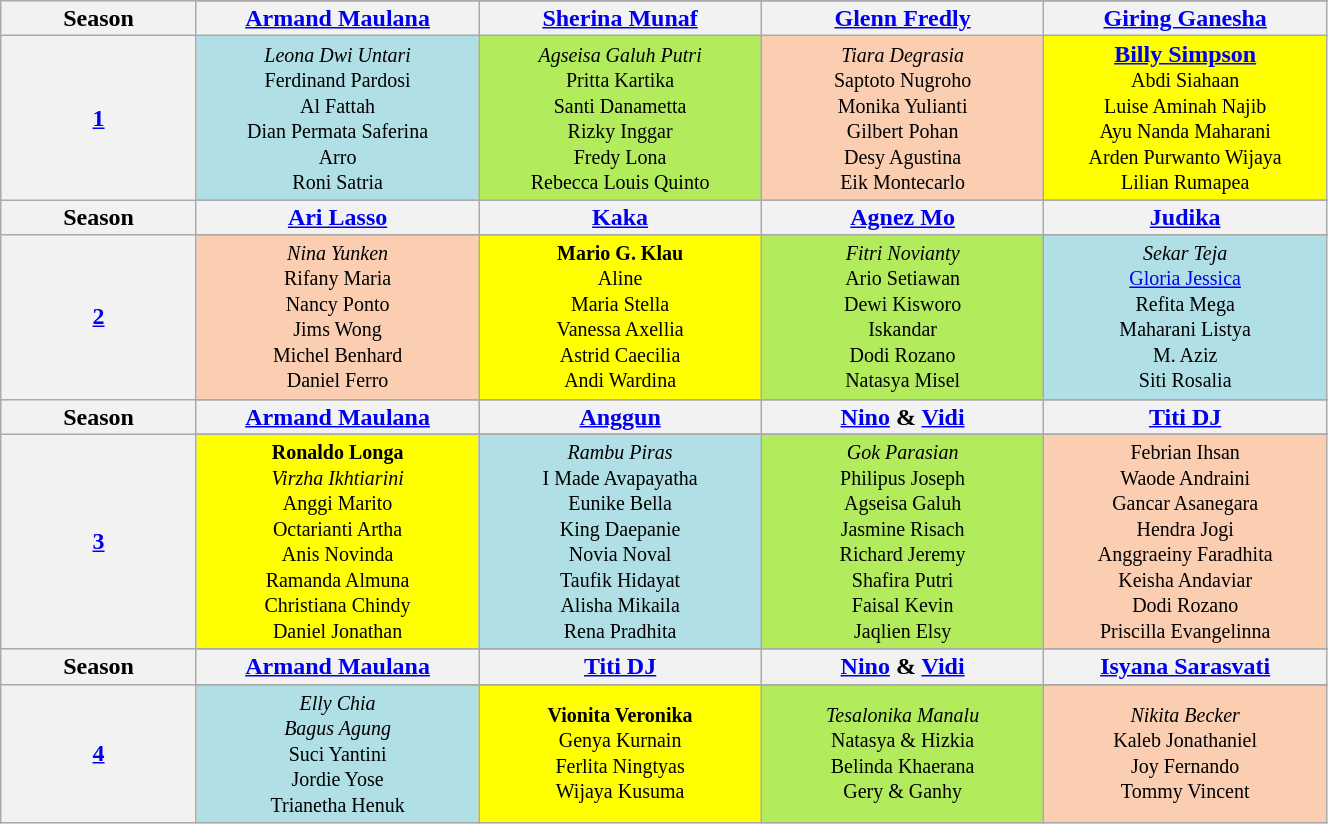<table class="wikitable" style="text-align:center; line-height:16px; width:70%;">
<tr>
<th rowspan="2" style="width:9%;">Season</th>
</tr>
<tr>
<th style="width:13%;" scope="col"><a href='#'>Armand Maulana</a></th>
<th style="width:13%;" scope="col"><a href='#'>Sherina Munaf</a></th>
<th style="width:13%;" scope="col"><a href='#'>Glenn Fredly</a></th>
<th style="width:13%;" scope="col"><a href='#'>Giring Ganesha</a></th>
</tr>
<tr>
<th scope="row"><a href='#'>1</a></th>
<td style="background:#B0E0E6;"><small><em>Leona Dwi Untari</em><br>Ferdinand Pardosi<br>Al Fattah<br>Dian Permata Saferina<br>Arro<br>Roni Satria<br></small></td>
<td style="background:#B2EC5D;"><small><em>Agseisa Galuh Putri</em><br>Pritta Kartika<br>Santi Danametta<br>Rizky Inggar<br>Fredy Lona<br>Rebecca Louis Quinto<br></small></td>
<td style="background:#FBCEB1;"><small><em>Tiara Degrasia</em><br>Saptoto Nugroho<br>Monika Yulianti<br>Gilbert Pohan<br>Desy Agustina<br>Eik Montecarlo<br></small></td>
<td style="background:yellow;"><strong><a href='#'>Billy Simpson</a></strong><small><br>Abdi Siahaan<br>Luise Aminah Najib<br>Ayu Nanda Maharani<br>Arden Purwanto Wijaya<br>Lilian Rumapea<br></small></td>
</tr>
<tr>
<th rowspan="2" style="width:9%;">Season</th>
</tr>
<tr>
<th style="width:13%;" scope="col"><a href='#'>Ari Lasso</a></th>
<th style="width:13%;" scope="col"><a href='#'>Kaka</a></th>
<th style="width:13%;" scope="col"><a href='#'>Agnez Mo</a></th>
<th style="width:13%;" scope="col"><a href='#'>Judika</a></th>
</tr>
<tr>
<th rowspan="2" style="width:9%;"><a href='#'>2</a></th>
</tr>
<tr>
<td style="background:#FBCEB1;"><small><em>Nina Yunken</em><br>Rifany Maria<br>Nancy Ponto<br>Jims Wong<br>Michel Benhard<br>Daniel Ferro<br></small></td>
<td style="background:yellow;"><small><strong>Mario G. Klau</strong><br>Aline<br>Maria Stella<br>Vanessa Axellia<br>Astrid Caecilia<br>Andi Wardina<br></small></td>
<td style="background:#B2EC5D;"><small><em>Fitri Novianty</em><br>Ario Setiawan<br>Dewi Kisworo<br>Iskandar<br>Dodi Rozano<br>Natasya Misel<br></small></td>
<td style="background:#B0E0E6;"><small><em>Sekar Teja</em><br><a href='#'>Gloria Jessica</a><br>Refita Mega<br>Maharani Listya<br>M. Aziz<br>Siti Rosalia<br></small></td>
</tr>
<tr>
<th rowspan="2" style="width:9%;">Season</th>
</tr>
<tr>
<th style="width:13%;" scope="col"><a href='#'>Armand Maulana</a></th>
<th style="width:13%;" scope="col"><a href='#'>Anggun</a></th>
<th style="width:13%;" scope="col"><a href='#'>Nino</a> & <a href='#'>Vidi</a></th>
<th style="width:13%;" scope="col"><a href='#'>Titi DJ</a></th>
</tr>
<tr>
<th rowspan="2" style="width:9%;"><a href='#'>3</a></th>
</tr>
<tr>
<td style="background:yellow ;"><small><strong>Ronaldo Longa</strong></small><small><br><em>Virzha Ikhtiarini</em><br>Anggi Marito<br>Octarianti Artha<br>Anis Novinda<br>Ramanda Almuna<br>Christiana Chindy<br>Daniel Jonathan</small><br></td>
<td style="background:#b0e0e6 ;"><small><em>Rambu Piras</em><br>I Made Avapayatha<br>Eunike Bella<br>King Daepanie<br>Novia Noval<br>Taufik Hidayat<br>Alisha Mikaila<br>Rena Pradhita</small><br></td>
<td style="background:#b2ec5d ;"><small><em>Gok Parasian</em><br>Philipus Joseph<br>Agseisa Galuh<br>Jasmine Risach<br>Richard Jeremy<br>Shafira Putri<br>Faisal Kevin<br>Jaqlien Elsy</small><br></td>
<td style="background:#FBCEB1 ;"><small>Febrian Ihsan<br>Waode Andraini<br>Gancar Asanegara<br>Hendra Jogi<br>Anggraeiny Faradhita<br>Keisha Andaviar<br>Dodi Rozano<br>Priscilla Evangelinna</small><br></td>
</tr>
<tr>
<th rowspan="2" style="width:9%;">Season</th>
</tr>
<tr>
<th style="width:13%;" scope="col"><a href='#'>Armand Maulana</a></th>
<th style="width:13%;" scope="col"><a href='#'>Titi DJ</a></th>
<th style="width:13%;" scope="col"><a href='#'>Nino</a> & <a href='#'>Vidi</a></th>
<th style="width:13%;" scope="col"><a href='#'>Isyana Sarasvati</a></th>
</tr>
<tr>
<th rowspan="2" style="width:9%;"><a href='#'>4</a></th>
</tr>
<tr>
<td style="background:#b0e0e6 ;"><small><em>Elly Chia</em><br><em>Bagus Agung</em><br>Suci Yantini<br>Jordie Yose<br>Trianetha Henuk</small></td>
<td style="background:yellow ;"><small><strong>Vionita Veronika</strong></small><small><br>Genya Kurnain<br>Ferlita Ningtyas<br>Wijaya Kusuma</small></td>
<td style="background:#b2ec5d ;"><small><em>Tesalonika Manalu</em><br>Natasya & Hizkia<br>Belinda Khaerana<br>Gery & Ganhy</small></td>
<td style="background:#FBCEB1 ;"><small><em>Nikita Becker</em><br>Kaleb Jonathaniel<br>Joy Fernando<br>Tommy Vincent</small></td>
</tr>
</table>
